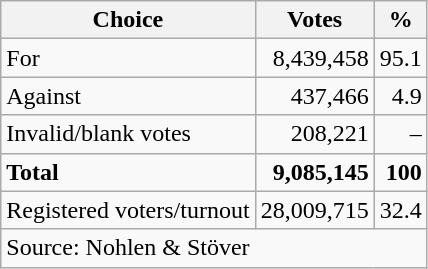<table class=wikitable style=text-align:right>
<tr>
<th>Choice</th>
<th>Votes</th>
<th>%</th>
</tr>
<tr>
<td align=left>For</td>
<td>8,439,458</td>
<td>95.1</td>
</tr>
<tr>
<td align=left>Against</td>
<td>437,466</td>
<td>4.9</td>
</tr>
<tr>
<td align=left>Invalid/blank votes</td>
<td>208,221</td>
<td>–</td>
</tr>
<tr>
<td align=left><strong>Total</strong></td>
<td><strong>9,085,145</strong></td>
<td><strong>100</strong></td>
</tr>
<tr>
<td align=left>Registered voters/turnout</td>
<td>28,009,715</td>
<td>32.4</td>
</tr>
<tr>
<td align=left colspan=3>Source: Nohlen & Stöver</td>
</tr>
</table>
